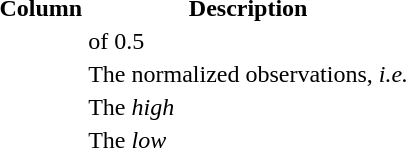<table>
<tr>
<th>Column</th>
<th>Description</th>
</tr>
<tr>
<td></td>
<td> of 0.5</td>
</tr>
<tr>
<td></td>
<td>The normalized observations, <em>i.e.</em></td>
</tr>
<tr>
<td></td>
<td>The <em>high</em></td>
</tr>
<tr>
<td></td>
<td>The <em>low</em></td>
</tr>
</table>
